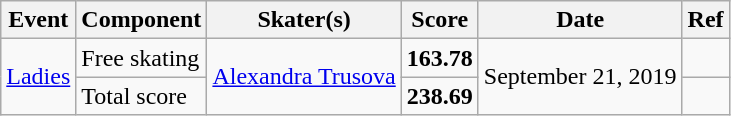<table class="wikitable sortable">
<tr>
<th>Event</th>
<th class="unsortable">Component</th>
<th>Skater(s)</th>
<th>Score</th>
<th>Date</th>
<th class="unsortable">Ref</th>
</tr>
<tr>
<td rowspan=2><a href='#'>Ladies</a></td>
<td>Free skating</td>
<td rowspan=2> <a href='#'>Alexandra Trusova</a></td>
<td><strong>163.78</strong></td>
<td rowspan=2>September 21, 2019</td>
<td></td>
</tr>
<tr>
<td>Total score</td>
<td><strong>238.69</strong></td>
<td></td>
</tr>
</table>
